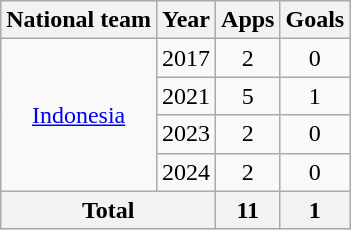<table class=wikitable style=text-align:center>
<tr>
<th>National team</th>
<th>Year</th>
<th>Apps</th>
<th>Goals</th>
</tr>
<tr>
<td rowspan="4"><a href='#'>Indonesia</a></td>
<td>2017</td>
<td>2</td>
<td>0</td>
</tr>
<tr>
<td>2021</td>
<td>5</td>
<td>1</td>
</tr>
<tr>
<td>2023</td>
<td>2</td>
<td>0</td>
</tr>
<tr>
<td>2024</td>
<td>2</td>
<td>0</td>
</tr>
<tr>
<th colspan="2">Total</th>
<th>11</th>
<th>1</th>
</tr>
</table>
